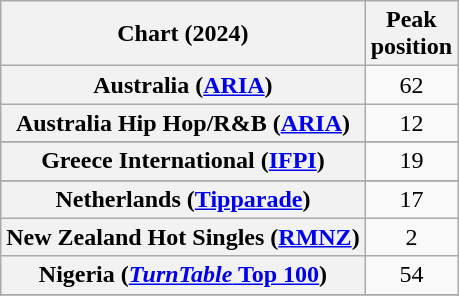<table class="wikitable sortable plainrowheaders" style="text-align:center">
<tr>
<th scope="col">Chart (2024)</th>
<th scope="col">Peak<br>position</th>
</tr>
<tr>
<th scope="row">Australia (<a href='#'>ARIA</a>)</th>
<td>62</td>
</tr>
<tr>
<th scope="row">Australia Hip Hop/R&B (<a href='#'>ARIA</a>)</th>
<td>12</td>
</tr>
<tr>
</tr>
<tr>
</tr>
<tr>
<th scope="row">Greece International (<a href='#'>IFPI</a>)</th>
<td>19</td>
</tr>
<tr>
</tr>
<tr>
<th scope="row">Netherlands (<a href='#'>Tipparade</a>)</th>
<td>17</td>
</tr>
<tr>
<th scope="row">New Zealand Hot Singles (<a href='#'>RMNZ</a>)</th>
<td>2</td>
</tr>
<tr>
<th scope="row">Nigeria (<a href='#'><em>TurnTable</em> Top 100</a>)</th>
<td>54</td>
</tr>
<tr>
</tr>
<tr>
</tr>
<tr>
</tr>
<tr>
</tr>
<tr>
</tr>
<tr>
</tr>
<tr>
</tr>
<tr>
</tr>
</table>
